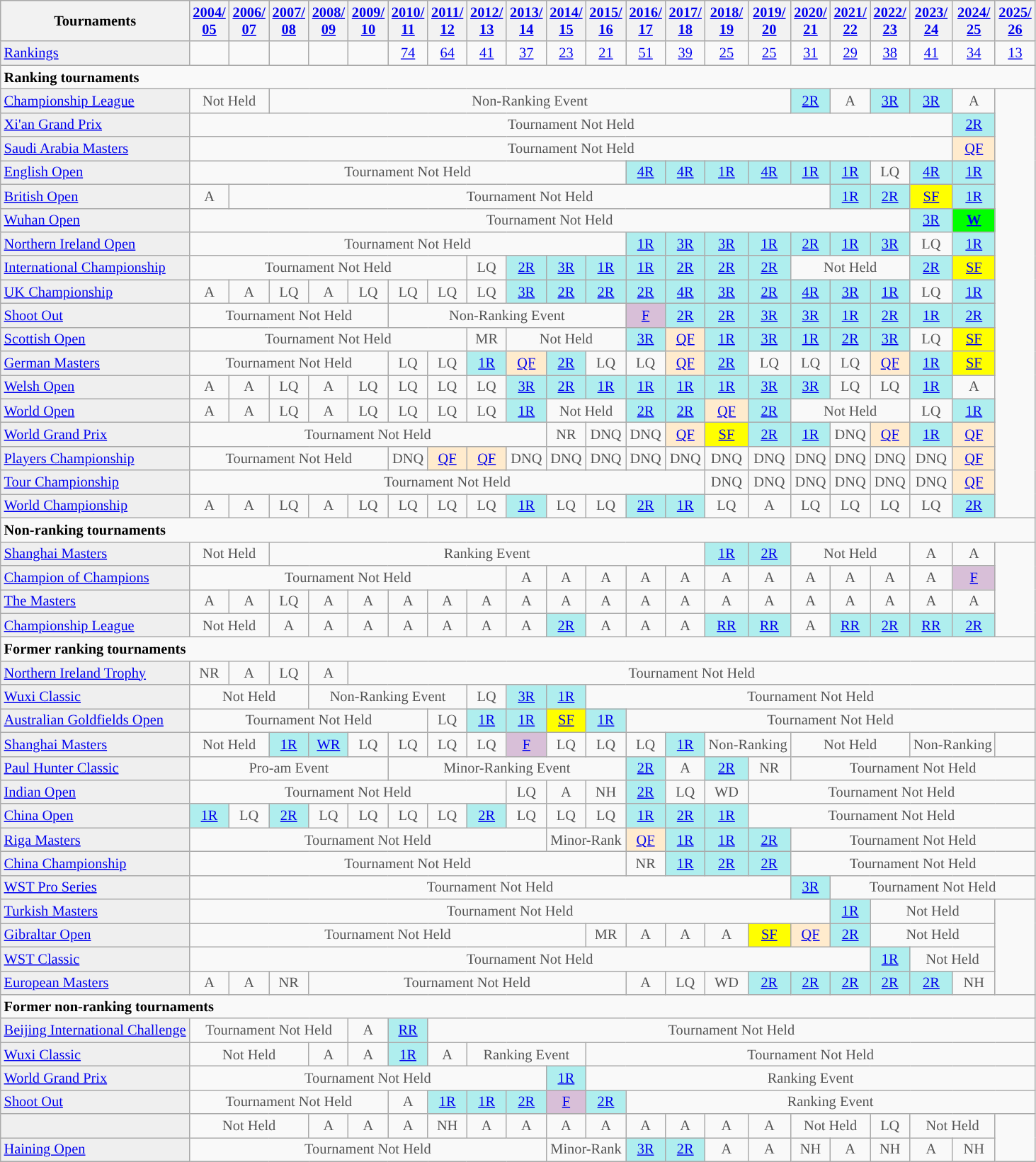<table class="wikitable" style="font-size:85%;">
<tr bgcolor="#efefef">
<th><strong>Tournaments</strong></th>
<th><a href='#'>2004/<br>05</a></th>
<th><a href='#'>2006/<br>07</a></th>
<th><a href='#'>2007/<br>08</a></th>
<th><a href='#'>2008/<br>09</a></th>
<th><a href='#'>2009/<br>10</a></th>
<th><a href='#'>2010/<br>11</a></th>
<th><a href='#'>2011/<br>12</a></th>
<th><a href='#'>2012/<br>13</a></th>
<th><a href='#'>2013/<br>14</a></th>
<th><a href='#'>2014/<br>15</a></th>
<th><a href='#'>2015/<br>16</a></th>
<th><a href='#'>2016/<br>17</a></th>
<th><a href='#'>2017/<br>18</a></th>
<th><a href='#'>2018/<br>19</a></th>
<th><a href='#'>2019/<br>20</a></th>
<th><a href='#'>2020/<br>21</a></th>
<th><a href='#'>2021/<br>22</a></th>
<th><a href='#'>2022/<br>23</a></th>
<th><a href='#'>2023/<br>24</a></th>
<th><a href='#'>2024/<br>25</a></th>
<th><a href='#'>2025/<br>26</a></th>
</tr>
<tr>
<td style="background:#EFEFEF;"><a href='#'>Rankings</a></td>
<td align="center"></td>
<td align="center"></td>
<td align="center"></td>
<td align="center"></td>
<td align="center"></td>
<td align="center"><a href='#'>74</a></td>
<td align="center"><a href='#'>64</a></td>
<td align="center"><a href='#'>41</a></td>
<td align="center"><a href='#'>37</a></td>
<td align="center"><a href='#'>23</a></td>
<td align="center"><a href='#'>21</a></td>
<td align="center"><a href='#'>51</a></td>
<td align="center"><a href='#'>39</a></td>
<td align="center"><a href='#'>25</a></td>
<td align="center"><a href='#'>25</a></td>
<td align="center"><a href='#'>31</a></td>
<td align="center"><a href='#'>29</a></td>
<td align="center"><a href='#'>38</a></td>
<td align="center"><a href='#'>41</a></td>
<td align="center"><a href='#'>34</a></td>
<td align="center"><a href='#'>13</a></td>
</tr>
<tr>
<td colspan="30"><strong>Ranking tournaments</strong></td>
</tr>
<tr>
<td style="background:#EFEFEF;"><a href='#'>Championship League</a></td>
<td align="center" colspan="2" style="color:#555555;">Not Held</td>
<td align="center" colspan="13" style="color:#555555;">Non-Ranking Event</td>
<td align="center" style="background:#afeeee;"><a href='#'>2R</a></td>
<td align="center" style="color:#555555;">A</td>
<td align="center" style="background:#afeeee;"><a href='#'>3R</a></td>
<td align="center" style="background:#afeeee;"><a href='#'>3R</a></td>
<td align="center" style="color:#555555;">A</td>
</tr>
<tr>
<td style="background:#EFEFEF;"><a href='#'>Xi'an Grand Prix</a></td>
<td align="center" colspan="19" style="color:#555555;">Tournament Not Held</td>
<td align="center" style="background:#afeeee;"><a href='#'>2R</a></td>
</tr>
<tr>
<td style="background:#EFEFEF;"><a href='#'>Saudi Arabia Masters</a></td>
<td align="center" colspan="19" style="color:#555555;">Tournament Not Held</td>
<td align="center" style="background:#ffebcd;"><a href='#'>QF</a></td>
</tr>
<tr>
<td style="background:#EFEFEF;"><a href='#'>English Open</a></td>
<td align="center" colspan="11" style="color:#555555;">Tournament Not Held</td>
<td align="center" style="background:#afeeee;"><a href='#'>4R</a></td>
<td align="center" style="background:#afeeee;"><a href='#'>4R</a></td>
<td align="center" style="background:#afeeee;"><a href='#'>1R</a></td>
<td align="center" style="background:#afeeee;"><a href='#'>4R</a></td>
<td align="center" style="background:#afeeee;"><a href='#'>1R</a></td>
<td align="center" style="background:#afeeee;"><a href='#'>1R</a></td>
<td align="center" style="color:#555555;">LQ</td>
<td align="center" style="background:#afeeee;"><a href='#'>4R</a></td>
<td align="center" style="background:#afeeee;"><a href='#'>1R</a></td>
</tr>
<tr>
<td style="background:#EFEFEF;"><a href='#'>British Open</a></td>
<td align="center" style="color:#555555;">A</td>
<td align="center" colspan="15" style="color:#555555;">Tournament Not Held</td>
<td align="center" style="background:#afeeee;"><a href='#'>1R</a></td>
<td align="center" style="background:#afeeee;"><a href='#'>2R</a></td>
<td align="center" style="background:yellow;"><a href='#'>SF</a></td>
<td align="center" style="background:#afeeee;"><a href='#'>1R</a></td>
</tr>
<tr>
<td style="background:#EFEFEF;"><a href='#'>Wuhan Open</a></td>
<td align="center" colspan="18" style="color:#555555;">Tournament Not Held</td>
<td align="center" style="background:#afeeee;"><a href='#'>3R</a></td>
<td style="text-align:center; background:#00ff00;"><a href='#'><strong>W</strong></a></td>
</tr>
<tr>
<td style="background:#EFEFEF;"><a href='#'>Northern Ireland Open</a></td>
<td align="center" colspan="11" style="color:#555555;">Tournament Not Held</td>
<td align="center" style="background:#afeeee;"><a href='#'>1R</a></td>
<td align="center" style="background:#afeeee;"><a href='#'>3R</a></td>
<td align="center" style="background:#afeeee;"><a href='#'>3R</a></td>
<td align="center" style="background:#afeeee;"><a href='#'>1R</a></td>
<td align="center" style="background:#afeeee;"><a href='#'>2R</a></td>
<td align="center" style="background:#afeeee;"><a href='#'>1R</a></td>
<td align="center" style="background:#afeeee;"><a href='#'>3R</a></td>
<td align="center" style="color:#555555;">LQ</td>
<td align="center" style="background:#afeeee;"><a href='#'>1R</a></td>
</tr>
<tr>
<td style="background:#EFEFEF;"><a href='#'>International Championship</a></td>
<td align="center" colspan="7" style="color:#555555;">Tournament Not Held</td>
<td align="center" style="color:#555555;">LQ</td>
<td align="center" style="background:#afeeee;"><a href='#'>2R</a></td>
<td align="center" style="background:#afeeee;"><a href='#'>3R</a></td>
<td align="center" style="background:#afeeee;"><a href='#'>1R</a></td>
<td align="center" style="background:#afeeee;"><a href='#'>1R</a></td>
<td align="center" style="background:#afeeee;"><a href='#'>2R</a></td>
<td align="center" style="background:#afeeee;"><a href='#'>2R</a></td>
<td align="center" style="background:#afeeee;"><a href='#'>2R</a></td>
<td align="center" colspan="3" style="color:#555555;">Not Held</td>
<td align="center" style="background:#afeeee;"><a href='#'>2R</a></td>
<td align="center" style="background:yellow;"><a href='#'>SF</a></td>
</tr>
<tr>
<td style="background:#EFEFEF;"><a href='#'>UK Championship</a></td>
<td align="center" style="color:#555555;">A</td>
<td align="center" style="color:#555555;">A</td>
<td align="center" style="color:#555555;">LQ</td>
<td align="center" style="color:#555555;">A</td>
<td align="center" style="color:#555555;">LQ</td>
<td align="center" style="color:#555555;">LQ</td>
<td align="center" style="color:#555555;">LQ</td>
<td align="center" style="color:#555555;">LQ</td>
<td align="center" style="background:#afeeee;"><a href='#'>3R</a></td>
<td align="center" style="background:#afeeee;"><a href='#'>2R</a></td>
<td align="center" style="background:#afeeee;"><a href='#'>2R</a></td>
<td align="center" style="background:#afeeee;"><a href='#'>2R</a></td>
<td align="center" style="background:#afeeee;"><a href='#'>4R</a></td>
<td align="center" style="background:#afeeee;"><a href='#'>3R</a></td>
<td align="center" style="background:#afeeee;"><a href='#'>2R</a></td>
<td align="center" style="background:#afeeee;"><a href='#'>4R</a></td>
<td align="center" style="background:#afeeee;"><a href='#'>3R</a></td>
<td align="center" style="background:#afeeee;"><a href='#'>1R</a></td>
<td align="center" style="color:#555555;">LQ</td>
<td align="center" style="background:#afeeee;"><a href='#'>1R</a></td>
</tr>
<tr>
<td style="background:#EFEFEF;"><a href='#'>Shoot Out</a></td>
<td align="center" colspan="5" style="color:#555555;">Tournament Not Held</td>
<td align="center" colspan="6" style="color:#555555;">Non-Ranking Event</td>
<td align="center" style="background:thistle;"><a href='#'>F</a></td>
<td align="center" style="background:#afeeee;"><a href='#'>2R</a></td>
<td align="center" style="background:#afeeee;"><a href='#'>2R</a></td>
<td align="center" style="background:#afeeee;"><a href='#'>3R</a></td>
<td align="center" style="background:#afeeee;"><a href='#'>3R</a></td>
<td align="center" style="background:#afeeee;"><a href='#'>1R</a></td>
<td align="center" style="background:#afeeee;"><a href='#'>2R</a></td>
<td align="center" style="background:#afeeee;"><a href='#'>1R</a></td>
<td align="center" style="background:#afeeee;"><a href='#'>2R</a></td>
</tr>
<tr>
<td style="background:#EFEFEF;"><a href='#'>Scottish Open</a></td>
<td align="center" colspan="7" style="color:#555555;">Tournament Not Held</td>
<td align="center" style="color:#555555;">MR</td>
<td align="center" colspan="3" style="color:#555555;">Not Held</td>
<td align="center" style="background:#afeeee;"><a href='#'>3R</a></td>
<td align="center" style="background:#ffebcd;"><a href='#'>QF</a></td>
<td align="center" style="background:#afeeee;"><a href='#'>1R</a></td>
<td align="center" style="background:#afeeee;"><a href='#'>3R</a></td>
<td align="center" style="background:#afeeee;"><a href='#'>1R</a></td>
<td align="center" style="background:#afeeee;"><a href='#'>2R</a></td>
<td align="center" style="background:#afeeee;"><a href='#'>3R</a></td>
<td align="center" style="color:#555555;">LQ</td>
<td align="center" style="background:yellow;"><a href='#'>SF</a></td>
</tr>
<tr>
<td style="background:#EFEFEF;"><a href='#'>German Masters</a></td>
<td align="center" colspan="5" style="color:#555555;">Tournament Not Held</td>
<td align="center" style="color:#555555;">LQ</td>
<td align="center" style="color:#555555;">LQ</td>
<td align="center" style="background:#afeeee;"><a href='#'>1R</a></td>
<td align="center" style="background:#ffebcd;"><a href='#'>QF</a></td>
<td align="center" style="background:#afeeee;"><a href='#'>2R</a></td>
<td align="center" style="color:#555555;">LQ</td>
<td align="center" style="color:#555555;">LQ</td>
<td align="center" style="background:#ffebcd;"><a href='#'>QF</a></td>
<td align="center" style="background:#afeeee;"><a href='#'>2R</a></td>
<td align="center" style="color:#555555;">LQ</td>
<td align="center" style="color:#555555;">LQ</td>
<td align="center" style="color:#555555;">LQ</td>
<td align="center" style="background:#ffebcd;"><a href='#'>QF</a></td>
<td align="center" style="background:#afeeee;"><a href='#'>1R</a></td>
<td align="center" style="background:yellow;"><a href='#'>SF</a></td>
</tr>
<tr>
<td style="background:#EFEFEF;"><a href='#'>Welsh Open</a></td>
<td align="center" style="color:#555555;">A</td>
<td align="center" style="color:#555555;">A</td>
<td align="center" style="color:#555555;">LQ</td>
<td align="center" style="color:#555555;">A</td>
<td align="center" style="color:#555555;">LQ</td>
<td align="center" style="color:#555555;">LQ</td>
<td align="center" style="color:#555555;">LQ</td>
<td align="center" style="color:#555555;">LQ</td>
<td align="center" style="background:#afeeee;"><a href='#'>3R</a></td>
<td align="center" style="background:#afeeee;"><a href='#'>2R</a></td>
<td align="center" style="background:#afeeee;"><a href='#'>1R</a></td>
<td align="center" style="background:#afeeee;"><a href='#'>1R</a></td>
<td align="center" style="background:#afeeee;"><a href='#'>1R</a></td>
<td align="center" style="background:#afeeee;"><a href='#'>1R</a></td>
<td align="center" style="background:#afeeee;"><a href='#'>3R</a></td>
<td align="center" style="background:#afeeee;"><a href='#'>3R</a></td>
<td align="center" style="color:#555555;">LQ</td>
<td align="center" style="color:#555555;">LQ</td>
<td align="center" style="background:#afeeee;"><a href='#'>1R</a></td>
<td align="center" style="color:#555555;">A</td>
</tr>
<tr>
<td style="background:#EFEFEF;"><a href='#'>World Open</a></td>
<td align="center" style="color:#555555;">A</td>
<td align="center" style="color:#555555;">A</td>
<td align="center" style="color:#555555;">LQ</td>
<td align="center" style="color:#555555;">A</td>
<td align="center" style="color:#555555;">LQ</td>
<td align="center" style="color:#555555;">LQ</td>
<td align="center" style="color:#555555;">LQ</td>
<td align="center" style="color:#555555;">LQ</td>
<td align="center" style="background:#afeeee;"><a href='#'>1R</a></td>
<td align="center" colspan="2" style="color:#555555;">Not Held</td>
<td align="center" style="background:#afeeee;"><a href='#'>2R</a></td>
<td align="center" style="background:#afeeee;"><a href='#'>2R</a></td>
<td align="center" style="background:#ffebcd;"><a href='#'>QF</a></td>
<td align="center" style="background:#afeeee;"><a href='#'>2R</a></td>
<td align="center" colspan="3" style="color:#555555;">Not Held</td>
<td align="center" style="color:#555555;">LQ</td>
<td align="center" style="background:#afeeee;"><a href='#'>1R</a></td>
</tr>
<tr>
<td style="background:#EFEFEF;"><a href='#'>World Grand Prix</a></td>
<td align="center" colspan="9" style="color:#555555;">Tournament Not Held</td>
<td align="center" style="color:#555555;">NR</td>
<td align="center" style="color:#555555;">DNQ</td>
<td align="center" style="color:#555555;">DNQ</td>
<td align="center" style="background:#ffebcd;"><a href='#'>QF</a></td>
<td align="center" style="background:yellow;"><a href='#'>SF</a></td>
<td align="center" style="background:#afeeee;"><a href='#'>2R</a></td>
<td align="center" style="background:#afeeee;"><a href='#'>1R</a></td>
<td align="center" style="color:#555555;">DNQ</td>
<td align="center" style="background:#ffebcd;"><a href='#'>QF</a></td>
<td align="center" style="background:#afeeee;"><a href='#'>1R</a></td>
<td align="center" style="background:#ffebcd;"><a href='#'>QF</a></td>
</tr>
<tr>
<td style="background:#EFEFEF;"><a href='#'>Players Championship</a></td>
<td align="center" colspan="5" style="color:#555555;">Tournament Not Held</td>
<td align="center" style="color:#555555;">DNQ</td>
<td align="center" style="background:#ffebcd;"><a href='#'>QF</a></td>
<td align="center" style="background:#ffebcd;"><a href='#'>QF</a></td>
<td align="center" style="color:#555555;">DNQ</td>
<td align="center" style="color:#555555;">DNQ</td>
<td align="center" style="color:#555555;">DNQ</td>
<td align="center" style="color:#555555;">DNQ</td>
<td align="center" style="color:#555555;">DNQ</td>
<td align="center" style="color:#555555;">DNQ</td>
<td align="center" style="color:#555555;">DNQ</td>
<td align="center" style="color:#555555;">DNQ</td>
<td align="center" style="color:#555555;">DNQ</td>
<td align="center" style="color:#555555;">DNQ</td>
<td align="center" style="color:#555555;">DNQ</td>
<td align="center" style="background:#ffebcd;"><a href='#'>QF</a></td>
</tr>
<tr>
<td style="background:#EFEFEF;"><a href='#'>Tour Championship</a></td>
<td align="center" colspan="13" style="color:#555555;">Tournament Not Held</td>
<td align="center" style="color:#555555;">DNQ</td>
<td align="center" style="color:#555555;">DNQ</td>
<td align="center" style="color:#555555;">DNQ</td>
<td align="center" style="color:#555555;">DNQ</td>
<td align="center" style="color:#555555;">DNQ</td>
<td align="center" style="color:#555555;">DNQ</td>
<td align="center" style="background:#ffebcd;"><a href='#'>QF</a></td>
</tr>
<tr>
<td style="background:#EFEFEF;"><a href='#'>World Championship</a></td>
<td align="center" style="color:#555555;">A</td>
<td align="center" style="color:#555555;">A</td>
<td align="center" style="color:#555555;">LQ</td>
<td align="center" style="color:#555555;">A</td>
<td align="center" style="color:#555555;">LQ</td>
<td align="center" style="color:#555555;">LQ</td>
<td align="center" style="color:#555555;">LQ</td>
<td align="center" style="color:#555555;">LQ</td>
<td align="center" style="background:#afeeee;"><a href='#'>1R</a></td>
<td align="center" style="color:#555555;">LQ</td>
<td align="center" style="color:#555555;">LQ</td>
<td align="center" style="background:#afeeee;"><a href='#'>2R</a></td>
<td align="center" style="background:#afeeee;"><a href='#'>1R</a></td>
<td align="center" style="color:#555555;">LQ</td>
<td align="center" style="color:#555555;">A</td>
<td align="center" style="color:#555555;">LQ</td>
<td align="center" style="color:#555555;">LQ</td>
<td align="center" style="color:#555555;">LQ</td>
<td align="center" style="color:#555555;">LQ</td>
<td align="center" style="background:#afeeee;"><a href='#'>2R</a></td>
</tr>
<tr>
<td colspan="30"><strong>Non-ranking tournaments</strong></td>
</tr>
<tr>
<td style="background:#EFEFEF;"><a href='#'>Shanghai Masters</a></td>
<td align="center" colspan="2" style="color:#555555;">Not Held</td>
<td align="center" colspan="11" style="color:#555555;">Ranking Event</td>
<td align="center" style="background:#afeeee;"><a href='#'>1R</a></td>
<td align="center" style="background:#afeeee;"><a href='#'>2R</a></td>
<td align="center" colspan="3" style="color:#555555;">Not Held</td>
<td align="center" style="color:#555555;">A</td>
<td align="center" style="color:#555555;">A</td>
</tr>
<tr>
<td style="background:#EFEFEF;"><a href='#'>Champion of Champions</a></td>
<td align="center" colspan="8" style="color:#555555;">Tournament Not Held</td>
<td align="center" style="color:#555555;">A</td>
<td align="center" style="color:#555555;">A</td>
<td align="center" style="color:#555555;">A</td>
<td align="center" style="color:#555555;">A</td>
<td align="center" style="color:#555555;">A</td>
<td align="center" style="color:#555555;">A</td>
<td align="center" style="color:#555555;">A</td>
<td align="center" style="color:#555555;">A</td>
<td align="center" style="color:#555555;">A</td>
<td align="center" style="color:#555555;">A</td>
<td align="center" style="color:#555555;">A</td>
<td align="center" style="background:thistle;"><a href='#'>F</a></td>
</tr>
<tr>
<td style="background:#EFEFEF;"><a href='#'>The Masters</a></td>
<td align="center" style="color:#555555;">A</td>
<td align="center" style="color:#555555;">A</td>
<td align="center" style="color:#555555;">LQ</td>
<td align="center" style="color:#555555;">A</td>
<td align="center" style="color:#555555;">A</td>
<td align="center" style="color:#555555;">A</td>
<td align="center" style="color:#555555;">A</td>
<td align="center" style="color:#555555;">A</td>
<td align="center" style="color:#555555;">A</td>
<td align="center" style="color:#555555;">A</td>
<td align="center" style="color:#555555;">A</td>
<td align="center" style="color:#555555;">A</td>
<td align="center" style="color:#555555;">A</td>
<td align="center" style="color:#555555;">A</td>
<td align="center" style="color:#555555;">A</td>
<td align="center" style="color:#555555;">A</td>
<td align="center" style="color:#555555;">A</td>
<td align="center" style="color:#555555;">A</td>
<td align="center" style="color:#555555;">A</td>
<td align="center" style="color:#555555;">A</td>
</tr>
<tr>
<td style="background:#EFEFEF;"><a href='#'>Championship League</a></td>
<td align="center" colspan="2" style="color:#555555;">Not Held</td>
<td align="center" style="color:#555555;">A</td>
<td align="center" style="color:#555555;">A</td>
<td align="center" style="color:#555555;">A</td>
<td align="center" style="color:#555555;">A</td>
<td align="center" style="color:#555555;">A</td>
<td align="center" style="color:#555555;">A</td>
<td align="center" style="color:#555555;">A</td>
<td align="center" style="background:#afeeee;"><a href='#'>2R</a></td>
<td align="center" style="color:#555555;">A</td>
<td align="center" style="color:#555555;">A</td>
<td align="center" style="color:#555555;">A</td>
<td align="center" style="background:#afeeee;"><a href='#'>RR</a></td>
<td align="center" style="background:#afeeee;"><a href='#'>RR</a></td>
<td align="center" style="color:#555555;">A</td>
<td align="center" style="background:#afeeee;"><a href='#'>RR</a></td>
<td align="center" style="background:#afeeee;"><a href='#'>2R</a></td>
<td align="center" style="background:#afeeee;"><a href='#'>RR</a></td>
<td align="center" style="background:#afeeee;"><a href='#'>2R</a></td>
</tr>
<tr>
<td colspan="30"><strong>Former ranking tournaments</strong></td>
</tr>
<tr>
<td style="background:#EFEFEF;"><a href='#'>Northern Ireland Trophy</a></td>
<td align="center" style="color:#555555;">NR</td>
<td align="center" style="color:#555555;">A</td>
<td align="center" style="color:#555555;">LQ</td>
<td align="center" style="color:#555555;">A</td>
<td align="center" colspan="30" style="color:#555555;">Tournament Not Held</td>
</tr>
<tr>
<td style="background:#EFEFEF;"><a href='#'>Wuxi Classic</a></td>
<td align="center" colspan="3" style="color:#555555;">Not Held</td>
<td align="center" colspan="4" style="color:#555555;">Non-Ranking Event</td>
<td align="center" style="color:#555555;">LQ</td>
<td align="center" style="background:#afeeee;"><a href='#'>3R</a></td>
<td align="center" style="background:#afeeee;"><a href='#'>1R</a></td>
<td align="center" colspan="30" style="color:#555555;">Tournament Not Held</td>
</tr>
<tr>
<td style="background:#EFEFEF;"><a href='#'>Australian Goldfields Open</a></td>
<td align="center" colspan="6" style="color:#555555;">Tournament Not Held</td>
<td align="center" style="color:#555555;">LQ</td>
<td align="center" style="background:#afeeee;"><a href='#'>1R</a></td>
<td align="center" style="background:#afeeee;"><a href='#'>1R</a></td>
<td align="center" style="background:yellow;"><a href='#'>SF</a></td>
<td align="center" style="background:#afeeee;"><a href='#'>1R</a></td>
<td align="center" colspan="30" style="color:#555555;">Tournament Not Held</td>
</tr>
<tr>
<td style="background:#EFEFEF;"><a href='#'>Shanghai Masters</a></td>
<td align="center" colspan="2" style="color:#555555;">Not Held</td>
<td align="center" style="background:#afeeee;"><a href='#'>1R</a></td>
<td align="center" style="background:#afeeee;"><a href='#'>WR</a></td>
<td align="center" style="color:#555555;">LQ</td>
<td align="center" style="color:#555555;">LQ</td>
<td align="center" style="color:#555555;">LQ</td>
<td align="center" style="color:#555555;">LQ</td>
<td align="center" style="background:thistle;"><a href='#'>F</a></td>
<td align="center" style="color:#555555;">LQ</td>
<td align="center" style="color:#555555;">LQ</td>
<td align="center" style="color:#555555;">LQ</td>
<td align="center" style="background:#afeeee;"><a href='#'>1R</a></td>
<td align="center" colspan="2" style="color:#555555;">Non-Ranking</td>
<td align="center" colspan="3" style="color:#555555;">Not Held</td>
<td align="center" colspan="2" style="color:#555555;">Non-Ranking</td>
</tr>
<tr>
<td style="background:#EFEFEF;"><a href='#'>Paul Hunter Classic</a></td>
<td align="center" colspan="5" style="color:#555555;">Pro-am Event</td>
<td align="center" colspan="6" style="color:#555555;">Minor-Ranking Event</td>
<td align="center" style="background:#afeeee;"><a href='#'>2R</a></td>
<td align="center" style="color:#555555;">A</td>
<td align="center" style="background:#afeeee;"><a href='#'>2R</a></td>
<td align="center" style="color:#555555;">NR</td>
<td align="center" colspan="30" style="color:#555555;">Tournament Not Held</td>
</tr>
<tr>
<td style="background:#EFEFEF;"><a href='#'>Indian Open</a></td>
<td align="center" colspan="8" style="color:#555555;">Tournament Not Held</td>
<td align="center" style="color:#555555;">LQ</td>
<td align="center" style="color:#555555;">A</td>
<td align="center" style="color:#555555;">NH</td>
<td align="center" style="background:#afeeee;"><a href='#'>2R</a></td>
<td align="center" style="color:#555555;">LQ</td>
<td align="center" style="color:#555555;">WD</td>
<td align="center" colspan="30" style="color:#555555;">Tournament Not Held</td>
</tr>
<tr>
<td style="background:#EFEFEF;"><a href='#'>China Open</a></td>
<td align="center" style="background:#afeeee;"><a href='#'>1R</a></td>
<td align="center" style="color:#555555;">LQ</td>
<td align="center" style="background:#afeeee;"><a href='#'>2R</a></td>
<td align="center" style="color:#555555;">LQ</td>
<td align="center" style="color:#555555;">LQ</td>
<td align="center" style="color:#555555;">LQ</td>
<td align="center" style="color:#555555;">LQ</td>
<td align="center" style="background:#afeeee;"><a href='#'>2R</a></td>
<td align="center" style="color:#555555;">LQ</td>
<td align="center" style="color:#555555;">LQ</td>
<td align="center" style="color:#555555;">LQ</td>
<td align="center" style="background:#afeeee;"><a href='#'>1R</a></td>
<td align="center" style="background:#afeeee;"><a href='#'>2R</a></td>
<td align="center" style="background:#afeeee;"><a href='#'>1R</a></td>
<td align="center" colspan="30" style="color:#555555;">Tournament Not Held</td>
</tr>
<tr>
<td style="background:#EFEFEF;"><a href='#'>Riga Masters</a></td>
<td align="center" colspan="9" style="color:#555555;">Tournament Not Held</td>
<td align="center" colspan="2" style="color:#555555;">Minor-Rank</td>
<td align="center" style="background:#ffebcd;"><a href='#'>QF</a></td>
<td align="center" style="background:#afeeee;"><a href='#'>1R</a></td>
<td align="center" style="background:#afeeee;"><a href='#'>1R</a></td>
<td align="center" style="background:#afeeee;"><a href='#'>2R</a></td>
<td align="center" colspan="30" style="color:#555555;">Tournament Not Held</td>
</tr>
<tr>
<td style="background:#EFEFEF;"><a href='#'>China Championship</a></td>
<td align="center" colspan="11" style="color:#555555;">Tournament Not Held</td>
<td align="center" style="color:#555555;">NR</td>
<td align="center" style="background:#afeeee;"><a href='#'>1R</a></td>
<td align="center" style="background:#afeeee;"><a href='#'>2R</a></td>
<td align="center" style="background:#afeeee;"><a href='#'>2R</a></td>
<td align="center" colspan="30" style="color:#555555;">Tournament Not Held</td>
</tr>
<tr>
<td style="background:#EFEFEF;"><a href='#'>WST Pro Series</a></td>
<td align="center" colspan="15" style="color:#555555;">Tournament Not Held</td>
<td align="center" style="background:#afeeee;"><a href='#'>3R</a></td>
<td align="center" colspan="30" style="color:#555555;">Tournament Not Held</td>
</tr>
<tr>
<td style="background:#EFEFEF;"><a href='#'>Turkish Masters</a></td>
<td align="center" colspan="16" style="color:#555555;">Tournament Not Held</td>
<td align="center" style="background:#afeeee;"><a href='#'>1R</a></td>
<td align="center" colspan="3" style="color:#555555;">Not Held</td>
</tr>
<tr>
<td style="background:#EFEFEF;"><a href='#'>Gibraltar Open</a></td>
<td align="center" colspan="10" style="color:#555555;">Tournament Not Held</td>
<td align="center" style="color:#555555;">MR</td>
<td align="center" style="color:#555555;">A</td>
<td align="center" style="color:#555555;">A</td>
<td align="center" style="color:#555555;">A</td>
<td align="center" style="background:yellow;"><a href='#'>SF</a></td>
<td align="center" style="background:#ffebcd;"><a href='#'>QF</a></td>
<td align="center" style="background:#afeeee;"><a href='#'>2R</a></td>
<td align="center" colspan="3" style="color:#555555;">Not Held</td>
</tr>
<tr>
<td style="background:#EFEFEF;"><a href='#'>WST Classic</a></td>
<td align="center" colspan="17" style="color:#555555;">Tournament Not Held</td>
<td align="center" style="background:#afeeee;"><a href='#'>1R</a></td>
<td align="center" colspan="2" style="color:#555555;">Not Held</td>
</tr>
<tr>
<td style="background:#EFEFEF;"><a href='#'>European Masters</a></td>
<td align="center" style="color:#555555;">A</td>
<td align="center" style="color:#555555;">A</td>
<td align="center" style="color:#555555;">NR</td>
<td align="center" colspan="8" style="color:#555555;">Tournament Not Held</td>
<td align="center" style="color:#555555;">A</td>
<td align="center" style="color:#555555;">LQ</td>
<td align="center" style="color:#555555;">WD</td>
<td align="center" style="background:#afeeee;"><a href='#'>2R</a></td>
<td align="center" style="background:#afeeee;"><a href='#'>2R</a></td>
<td align="center" style="background:#afeeee;"><a href='#'>2R</a></td>
<td align="center" style="background:#afeeee;"><a href='#'>2R</a></td>
<td align="center" style="background:#afeeee;"><a href='#'>2R</a></td>
<td align="center" style="color:#555555;">NH</td>
</tr>
<tr>
<td colspan="30"><strong>Former non-ranking tournaments</strong></td>
</tr>
<tr>
<td style="background:#EFEFEF;"><a href='#'>Beijing International Challenge</a></td>
<td align="center" colspan="4" style="color:#555555;">Tournament Not Held</td>
<td align="center" style="color:#555555;">A</td>
<td align="center" style="background:#afeeee;"><a href='#'>RR</a></td>
<td align="center" colspan="30" style="color:#555555;">Tournament Not Held</td>
</tr>
<tr>
<td style="background:#EFEFEF;"><a href='#'>Wuxi Classic</a></td>
<td align="center" colspan="3" style="color:#555555;">Not Held</td>
<td align="center" style="color:#555555;">A</td>
<td align="center" style="color:#555555;">A</td>
<td align="center" style="background:#afeeee;"><a href='#'>1R</a></td>
<td align="center" style="color:#555555;">A</td>
<td align="center" colspan="3" style="color:#555555;">Ranking Event</td>
<td align="center" colspan="30" style="color:#555555;">Tournament Not Held</td>
</tr>
<tr>
<td style="background:#EFEFEF;"><a href='#'>World Grand Prix</a></td>
<td align="center" colspan="9" style="color:#555555;">Tournament Not Held</td>
<td align="center" style="background:#afeeee;"><a href='#'>1R</a></td>
<td align="center" colspan="30" style="color:#555555;">Ranking Event</td>
</tr>
<tr>
<td style="background:#EFEFEF;"><a href='#'>Shoot Out</a></td>
<td align="center" colspan="5" style="color:#555555;">Tournament Not Held</td>
<td align="center" style="color:#555555;">A</td>
<td align="center" style="background:#afeeee;"><a href='#'>1R</a></td>
<td align="center" style="background:#afeeee;"><a href='#'>1R</a></td>
<td align="center" style="background:#afeeee;"><a href='#'>2R</a></td>
<td align="center" style="background:thistle;"><a href='#'>F</a></td>
<td align="center" style="background:#afeeee;"><a href='#'>2R</a></td>
<td align="center" colspan="30" style="color:#555555;">Ranking Event</td>
</tr>
<tr>
<td style="background:#EFEFEF;"></td>
<td align="center" colspan="3" style="color:#555555;">Not Held</td>
<td align="center" style="color:#555555;">A</td>
<td align="center" style="color:#555555;">A</td>
<td align="center" style="color:#555555;">A</td>
<td align="center" style="color:#555555;">NH</td>
<td align="center" style="color:#555555;">A</td>
<td align="center" style="color:#555555;">A</td>
<td align="center" style="color:#555555;">A</td>
<td align="center" style="color:#555555;">A</td>
<td align="center" style="color:#555555;">A</td>
<td align="center" style="color:#555555;">A</td>
<td align="center" style="color:#555555;">A</td>
<td align="center" style="color:#555555;">A</td>
<td align="center" colspan="2" style="color:#555555;">Not Held</td>
<td align="center" style="color:#555555;">LQ</td>
<td align="center" colspan="2" style="color:#555555;">Not Held</td>
</tr>
<tr>
<td style="background:#EFEFEF;"><a href='#'>Haining Open</a></td>
<td align="center" colspan="9" style="color:#555555;">Tournament Not Held</td>
<td align="center" colspan="2" style="color:#555555;">Minor-Rank</td>
<td align="center" style="background:#afeeee;"><a href='#'>3R</a></td>
<td align="center" style="background:#afeeee;"><a href='#'>2R</a></td>
<td align="center" style="color:#555555;">A</td>
<td align="center" style="color:#555555;">A</td>
<td align="center" style="color:#555555;">NH</td>
<td align="center" style="color:#555555;">A</td>
<td align="center" style="color:#555555;">NH</td>
<td align="center" style="color:#555555;">A</td>
<td align="center" style="color:#555555;">NH</td>
</tr>
</table>
